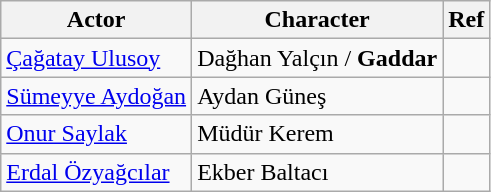<table class="wikitable">
<tr>
<th>Actor</th>
<th>Character</th>
<th><strong>Ref</strong></th>
</tr>
<tr>
<td><a href='#'>Çağatay Ulusoy</a></td>
<td>Dağhan Yalçın / <strong>Gaddar</strong></td>
<td></td>
</tr>
<tr>
<td><a href='#'>Sümeyye Aydoğan</a></td>
<td>Aydan Güneş</td>
<td></td>
</tr>
<tr>
<td><a href='#'>Onur Saylak</a></td>
<td>Müdür Kerem</td>
<td></td>
</tr>
<tr>
<td><a href='#'>Erdal Özyağcılar</a></td>
<td>Ekber Baltacı</td>
<td></td>
</tr>
</table>
